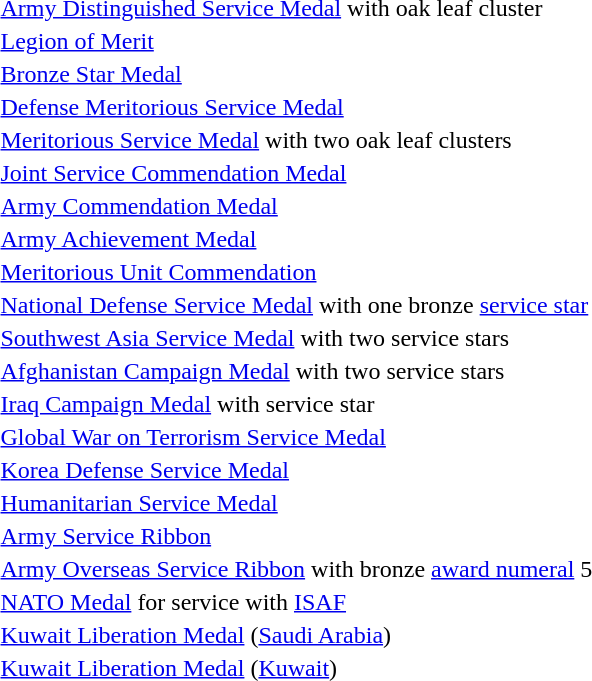<table>
<tr>
<td> <a href='#'>Army Distinguished Service Medal</a> with oak leaf cluster</td>
</tr>
<tr>
<td> <a href='#'>Legion of Merit</a></td>
</tr>
<tr>
<td> <a href='#'>Bronze Star Medal</a></td>
</tr>
<tr>
<td> <a href='#'>Defense Meritorious Service Medal</a></td>
</tr>
<tr>
<td><span></span><span></span> <a href='#'>Meritorious Service Medal</a> with two oak leaf clusters</td>
</tr>
<tr>
<td> <a href='#'>Joint Service Commendation Medal</a></td>
</tr>
<tr>
<td> <a href='#'>Army Commendation Medal</a></td>
</tr>
<tr>
<td> <a href='#'>Army Achievement Medal</a></td>
</tr>
<tr>
<td> <a href='#'>Meritorious Unit Commendation</a></td>
</tr>
<tr>
<td> <a href='#'>National Defense Service Medal</a> with one bronze <a href='#'>service star</a></td>
</tr>
<tr>
<td><span></span><span></span> <a href='#'>Southwest Asia Service Medal</a> with two service stars</td>
</tr>
<tr>
<td><span></span><span></span> <a href='#'>Afghanistan Campaign Medal</a> with two service stars</td>
</tr>
<tr>
<td> <a href='#'>Iraq Campaign Medal</a> with service star</td>
</tr>
<tr>
<td> <a href='#'>Global War on Terrorism Service Medal</a></td>
</tr>
<tr>
<td> <a href='#'>Korea Defense Service Medal</a></td>
</tr>
<tr>
<td> <a href='#'>Humanitarian Service Medal</a></td>
</tr>
<tr>
<td> <a href='#'>Army Service Ribbon</a></td>
</tr>
<tr>
<td><span></span> <a href='#'>Army Overseas Service Ribbon</a> with bronze <a href='#'>award numeral</a> 5</td>
</tr>
<tr>
<td> <a href='#'>NATO Medal</a> for service with <a href='#'>ISAF</a></td>
</tr>
<tr>
<td> <a href='#'>Kuwait Liberation Medal</a> (<a href='#'>Saudi Arabia</a>)</td>
</tr>
<tr>
<td> <a href='#'>Kuwait Liberation Medal</a> (<a href='#'>Kuwait</a>)</td>
</tr>
</table>
